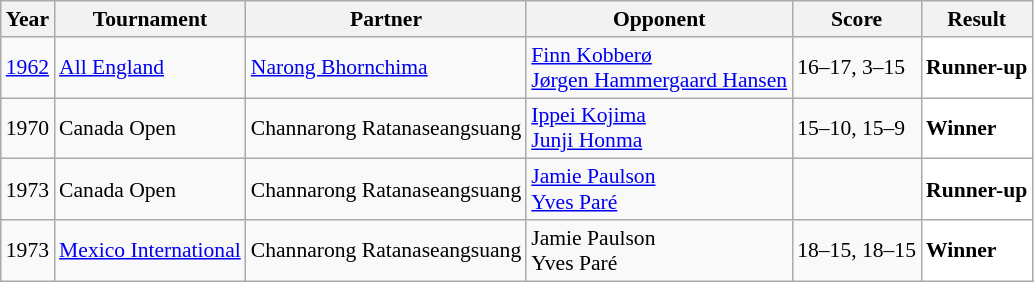<table class="sortable wikitable" style="font-size: 90%;">
<tr>
<th>Year</th>
<th>Tournament</th>
<th>Partner</th>
<th>Opponent</th>
<th>Score</th>
<th>Result</th>
</tr>
<tr>
<td align="center"><a href='#'>1962</a></td>
<td><a href='#'>All England</a></td>
<td> <a href='#'>Narong Bhornchima</a></td>
<td> <a href='#'>Finn Kobberø</a><br> <a href='#'>Jørgen Hammergaard Hansen</a></td>
<td>16–17, 3–15</td>
<td style="text-align:left; background:white"> <strong>Runner-up</strong></td>
</tr>
<tr>
<td align="center">1970</td>
<td>Canada Open</td>
<td> Channarong Ratanaseangsuang</td>
<td> <a href='#'>Ippei Kojima</a><br> <a href='#'>Junji Honma</a></td>
<td>15–10, 15–9</td>
<td style="text-align:left; background:white"> <strong>Winner</strong></td>
</tr>
<tr>
<td align="center">1973</td>
<td>Canada Open</td>
<td> Channarong Ratanaseangsuang</td>
<td> <a href='#'>Jamie Paulson</a><br> <a href='#'>Yves Paré</a></td>
<td></td>
<td style="text-align:left; background:white"> <strong>Runner-up</strong></td>
</tr>
<tr>
<td align="center">1973</td>
<td><a href='#'>Mexico International</a></td>
<td> Channarong Ratanaseangsuang</td>
<td> Jamie Paulson<br> Yves Paré</td>
<td>18–15, 18–15</td>
<td style="text-align:left; background:white"> <strong>Winner</strong></td>
</tr>
</table>
